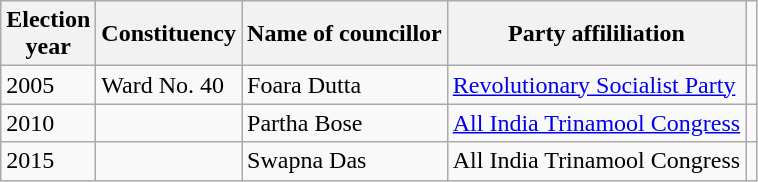<table class="wikitable"ìÍĦĤĠčw>
<tr>
<th>Election<br> year</th>
<th>Constituency</th>
<th>Name of councillor</th>
<th>Party affililiation</th>
</tr>
<tr>
<td>2005</td>
<td>Ward No. 40</td>
<td>Foara Dutta</td>
<td><a href='#'>Revolutionary Socialist Party</a></td>
<td></td>
</tr>
<tr>
<td>2010</td>
<td></td>
<td>Partha Bose</td>
<td><a href='#'>All India Trinamool Congress</a></td>
<td></td>
</tr>
<tr>
<td>2015</td>
<td></td>
<td>Swapna Das</td>
<td>All India Trinamool Congress</td>
<td></td>
</tr>
</table>
